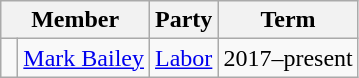<table class="wikitable">
<tr>
<th colspan="2">Member</th>
<th>Party</th>
<th>Term</th>
</tr>
<tr>
<td> </td>
<td><a href='#'>Mark Bailey</a></td>
<td><a href='#'>Labor</a></td>
<td>2017–present</td>
</tr>
</table>
